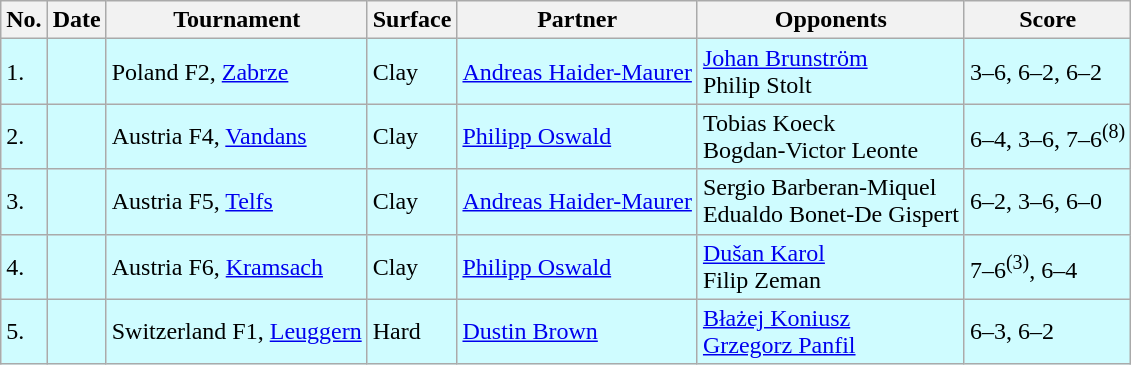<table class="sortable wikitable">
<tr>
<th>No.</th>
<th>Date</th>
<th>Tournament</th>
<th>Surface</th>
<th>Partner</th>
<th>Opponents</th>
<th class="unsortable">Score</th>
</tr>
<tr style="background:#cffcff;">
<td>1.</td>
<td></td>
<td>Poland F2, <a href='#'>Zabrze</a></td>
<td>Clay</td>
<td> <a href='#'>Andreas Haider-Maurer</a></td>
<td> <a href='#'>Johan Brunström</a> <br>  Philip Stolt</td>
<td>3–6, 6–2, 6–2</td>
</tr>
<tr style="background:#cffcff;">
<td>2.</td>
<td></td>
<td>Austria F4, <a href='#'>Vandans</a></td>
<td>Clay</td>
<td> <a href='#'>Philipp Oswald</a></td>
<td> Tobias Koeck <br>  Bogdan-Victor Leonte</td>
<td>6–4, 3–6, 7–6<sup>(8)</sup></td>
</tr>
<tr style="background:#cffcff;">
<td>3.</td>
<td></td>
<td>Austria F5, <a href='#'>Telfs</a></td>
<td>Clay</td>
<td> <a href='#'>Andreas Haider-Maurer</a></td>
<td> Sergio Barberan-Miquel <br>  Edualdo Bonet-De Gispert</td>
<td>6–2, 3–6, 6–0</td>
</tr>
<tr style="background:#cffcff;">
<td>4.</td>
<td></td>
<td>Austria F6, <a href='#'>Kramsach</a></td>
<td>Clay</td>
<td> <a href='#'>Philipp Oswald</a></td>
<td> <a href='#'>Dušan Karol</a> <br>  Filip Zeman</td>
<td>7–6<sup>(3)</sup>, 6–4</td>
</tr>
<tr style="background:#cffcff;">
<td>5.</td>
<td></td>
<td>Switzerland F1, <a href='#'>Leuggern</a></td>
<td>Hard</td>
<td> <a href='#'>Dustin Brown</a></td>
<td> <a href='#'>Błażej Koniusz</a> <br>  <a href='#'>Grzegorz Panfil</a></td>
<td>6–3, 6–2</td>
</tr>
</table>
